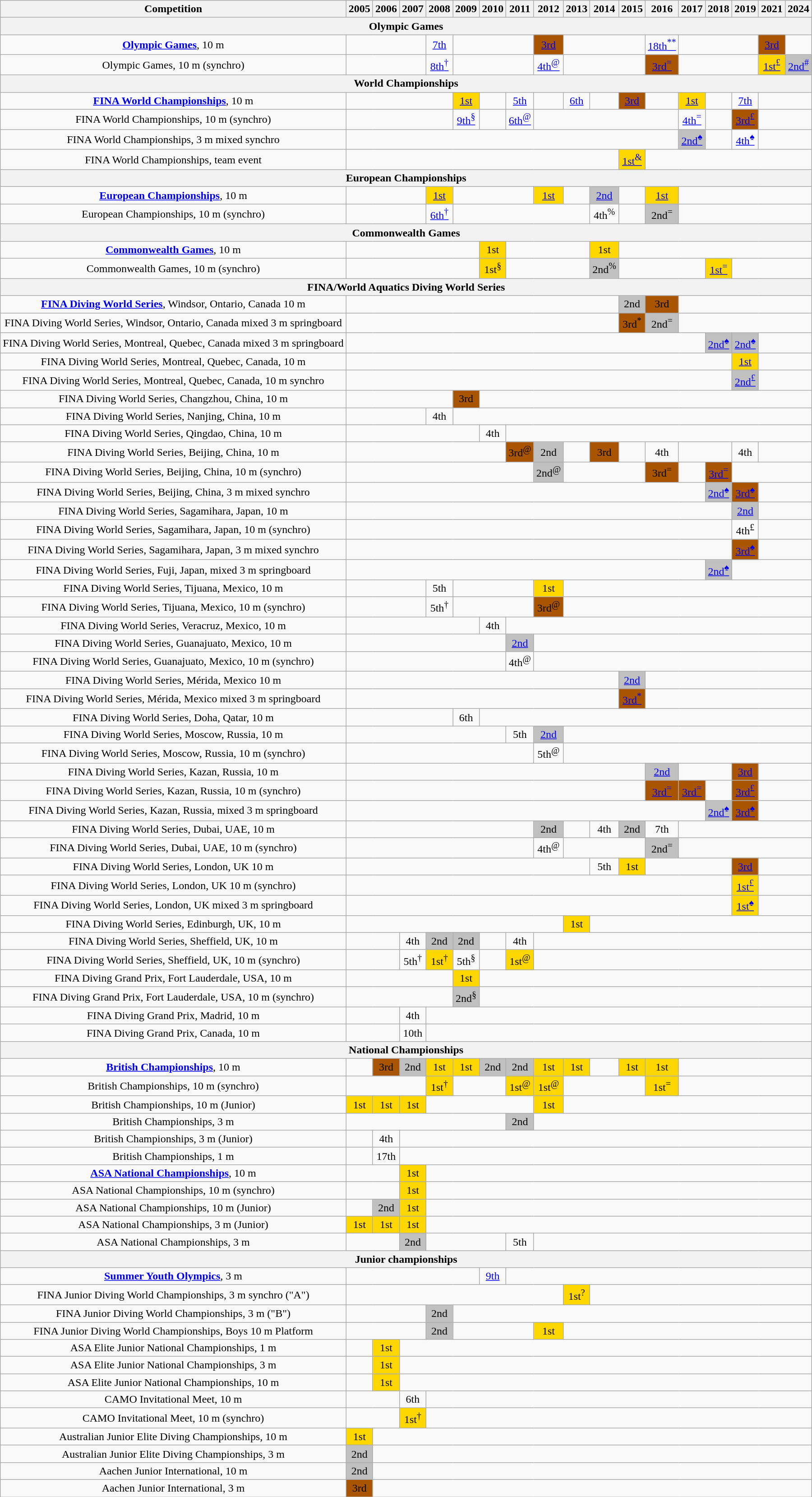<table class="wikitable" style="text-align:center;">
<tr>
<th>Competition</th>
<th>2005</th>
<th>2006</th>
<th>2007</th>
<th>2008</th>
<th>2009</th>
<th>2010</th>
<th>2011</th>
<th>2012</th>
<th>2013</th>
<th>2014</th>
<th>2015</th>
<th>2016</th>
<th>2017</th>
<th>2018</th>
<th>2019</th>
<th>2021</th>
<th>2024</th>
</tr>
<tr>
<th colspan="18">Olympic Games</th>
</tr>
<tr>
<td><strong><a href='#'>Olympic Games</a></strong>, 10 m</td>
<td colspan=3></td>
<td><a href='#'>7th</a></td>
<td colspan=3></td>
<td style="background:#a85400;"><a href='#'>3rd</a></td>
<td colspan=3></td>
<td><a href='#'>18th<sup>**</sup></a></td>
<td colspan=3></td>
<td style="background:#a85400;"><a href='#'>3rd</a></td>
<td></td>
</tr>
<tr>
<td>Olympic Games, 10 m (synchro)</td>
<td colspan=3></td>
<td><a href='#'>8th<sup>†</sup></a></td>
<td colspan=3></td>
<td><a href='#'>4th<sup>@</sup></a></td>
<td colspan=3></td>
<td style="background:#a85400;"><a href='#'>3rd<sup>=</sup></a></td>
<td colspan=3></td>
<td style="background:gold;"><a href='#'>1st<sup>£</sup></a></td>
<td style="background:silver;"><a href='#'>2nd<sup>#</sup></a></td>
</tr>
<tr>
<th colspan="18">World Championships</th>
</tr>
<tr>
<td><strong><a href='#'>FINA World Championships</a></strong>, 10 m</td>
<td colspan="4"></td>
<td style="background:gold;"><a href='#'>1st</a></td>
<td></td>
<td><a href='#'>5th</a></td>
<td></td>
<td><a href='#'>6th</a></td>
<td></td>
<td style="background:#a85400;"><a href='#'>3rd</a></td>
<td></td>
<td style="background:gold;"><a href='#'>1st</a></td>
<td></td>
<td><a href='#'>7th</a></td>
<td colspan="2"></td>
</tr>
<tr>
<td>FINA World Championships, 10 m (synchro)</td>
<td colspan="4"></td>
<td><a href='#'>9th<sup>§</sup></a></td>
<td></td>
<td><a href='#'>6th<sup>@</sup></a></td>
<td colspan="5"></td>
<td><a href='#'>4th<sup>=</sup></a></td>
<td></td>
<td style="background:#a85400;"><a href='#'>3rd<sup>£</sup></a></td>
<td colspan="2"></td>
</tr>
<tr>
<td>FINA World Championships, 3 m mixed synchro</td>
<td colspan="12"></td>
<td style="background:silver;"><a href='#'>2nd<sup>♠</sup></a></td>
<td></td>
<td><a href='#'>4th<sup>♠</sup></a></td>
<td colspan="2"></td>
</tr>
<tr>
<td>FINA World Championships, team event</td>
<td colspan="10"></td>
<td style="background:gold;"><a href='#'>1st<sup>&</sup></a></td>
<td colspan="6"></td>
</tr>
<tr>
<th colspan="18">European Championships</th>
</tr>
<tr>
<td><strong><a href='#'>European Championships</a></strong>, 10 m</td>
<td colspan="3"></td>
<td style="background:gold;"><a href='#'>1st</a></td>
<td colspan="3"></td>
<td style="background:gold;"><a href='#'>1st</a></td>
<td></td>
<td style="background:silver;"><a href='#'>2nd</a></td>
<td></td>
<td style="background:gold;"><a href='#'>1st</a></td>
<td colspan="5"></td>
</tr>
<tr>
<td>European Championships, 10 m (synchro)</td>
<td colspan="3"></td>
<td><a href='#'>6th<sup>†</sup></a></td>
<td colspan="5"></td>
<td>4th<sup>%</sup></td>
<td></td>
<td style="background:silver;">2nd<sup>=</sup></td>
<td colspan="5"></td>
</tr>
<tr>
<th colspan="18">Commonwealth Games</th>
</tr>
<tr>
<td><strong><a href='#'>Commonwealth Games</a></strong>, 10 m</td>
<td colspan="5"></td>
<td style="background:gold;">1st</td>
<td colspan="3"></td>
<td style="background:gold;">1st</td>
<td colspan="7"></td>
</tr>
<tr>
<td>Commonwealth Games, 10 m (synchro)</td>
<td colspan="5"></td>
<td style="background:gold;">1st<sup>§</sup></td>
<td colspan="3"></td>
<td style="background:silver;">2nd<sup>%</sup></td>
<td colspan="3"></td>
<td style="background:gold;"><a href='#'>1st<sup>=</sup></a></td>
<td colspan="3"></td>
</tr>
<tr>
<th colspan="18">FINA/World Aquatics Diving World Series</th>
</tr>
<tr>
<td><strong><a href='#'>FINA Diving World Series</a></strong>, Windsor, Ontario, Canada 10 m</td>
<td colspan="10"></td>
<td style="background:silver;">2nd</td>
<td style="background:#a85400;">3rd</td>
<td colspan="5"></td>
</tr>
<tr>
<td>FINA Diving World Series, Windsor, Ontario, Canada mixed 3 m springboard</td>
<td colspan="10"></td>
<td style="background:#a85400;">3rd<sup>*</sup></td>
<td style="background:silver;">2nd<sup>=</sup></td>
<td colspan="5"></td>
</tr>
<tr>
<td>FINA Diving World Series, Montreal, Quebec, Canada mixed 3 m springboard</td>
<td colspan="13"></td>
<td style="background:silver;"><a href='#'>2nd<sup>♠</sup></a></td>
<td style="background:silver;"><a href='#'>2nd<sup>♠</sup></a></td>
<td colspan="2"></td>
</tr>
<tr>
<td>FINA Diving World Series, Montreal, Quebec, Canada, 10 m</td>
<td colspan="14"></td>
<td style="background:gold;"><a href='#'>1st</a></td>
<td colspan="2"></td>
</tr>
<tr>
<td>FINA Diving World Series, Montreal, Quebec, Canada, 10 m synchro</td>
<td colspan="14"></td>
<td style="background:silver;"><a href='#'>2nd<sup>£</sup></a></td>
<td colspan="2"></td>
</tr>
<tr>
<td>FINA Diving World Series, Changzhou, China, 10 m</td>
<td colspan="4"></td>
<td style="background:#a85400;">3rd</td>
<td colspan="12"></td>
</tr>
<tr>
<td>FINA Diving World Series, Nanjing, China, 10 m</td>
<td colspan="3"></td>
<td>4th</td>
<td colspan="13"></td>
</tr>
<tr>
<td>FINA Diving World Series, Qingdao, China, 10 m</td>
<td colspan="5"></td>
<td>4th</td>
<td colspan="11"></td>
</tr>
<tr>
<td>FINA Diving World Series, Beijing, China, 10 m</td>
<td colspan="6"></td>
<td style="background:#a85400;">3rd<sup>@</sup></td>
<td style="background:silver;">2nd</td>
<td></td>
<td style="background:#a85400;">3rd</td>
<td></td>
<td>4th</td>
<td colspan="2"></td>
<td>4th</td>
<td colspan="2"></td>
</tr>
<tr>
<td>FINA Diving World Series, Beijing, China, 10 m (synchro)</td>
<td colspan="7"></td>
<td style="background:silver;">2nd<sup>@</sup></td>
<td colspan="3"></td>
<td style="background:#a85400;">3rd<sup>=</sup></td>
<td></td>
<td style="background:#a85400;"><a href='#'>3rd<sup>=</sup></a></td>
<td colspan="3"></td>
</tr>
<tr>
<td>FINA Diving World Series, Beijing, China, 3 m mixed synchro</td>
<td colspan="13"></td>
<td style="background:silver;"><a href='#'>2nd<sup>♠</sup></a></td>
<td style="background:#a85400;"><a href='#'>3rd<sup>♠</sup></a></td>
<td colspan="2"></td>
</tr>
<tr>
<td>FINA Diving World Series, Sagamihara, Japan, 10 m</td>
<td colspan="14"></td>
<td style="background:silver;"><a href='#'>2nd</a></td>
<td colspan="2"></td>
</tr>
<tr>
<td>FINA Diving World Series, Sagamihara, Japan, 10 m (synchro)</td>
<td colspan="14"></td>
<td>4th<sup>£</sup></td>
<td colspan="2"></td>
</tr>
<tr>
<td>FINA Diving World Series, Sagamihara, Japan, 3 m mixed synchro</td>
<td colspan="14"></td>
<td style="background:#a85400;"><a href='#'>3rd<sup>♠</sup></a></td>
<td colspan="2"></td>
</tr>
<tr>
<td>FINA Diving World Series, Fuji, Japan, mixed 3 m springboard</td>
<td colspan="13"></td>
<td style="background:silver;"><a href='#'>2nd<sup>♠</sup></a></td>
<td colspan="3"></td>
</tr>
<tr>
<td>FINA Diving World Series, Tijuana, Mexico, 10 m</td>
<td colspan="3"></td>
<td>5th</td>
<td colspan="3"></td>
<td style="background:gold;">1st</td>
<td colspan="9"></td>
</tr>
<tr>
<td>FINA Diving World Series, Tijuana, Mexico, 10 m (synchro)</td>
<td colspan="3"></td>
<td>5th<sup>†</sup></td>
<td colspan="3"></td>
<td style="background:#a85400;">3rd<sup>@</sup></td>
<td colspan="9"></td>
</tr>
<tr>
<td>FINA Diving World Series, Veracruz, Mexico, 10 m</td>
<td colspan="5"></td>
<td>4th</td>
<td colspan="11"></td>
</tr>
<tr>
<td>FINA Diving World Series, Guanajuato, Mexico, 10 m</td>
<td colspan="6"></td>
<td style="background:silver;"><a href='#'>2nd</a></td>
<td colspan="10"></td>
</tr>
<tr>
<td>FINA Diving World Series, Guanajuato, Mexico, 10 m (synchro)</td>
<td colspan="6"></td>
<td>4th<sup>@</sup></td>
<td colspan="10"></td>
</tr>
<tr>
<td>FINA Diving World Series, Mérida, Mexico 10 m</td>
<td colspan="10"></td>
<td style="background:silver;"><a href='#'>2nd</a></td>
<td colspan="6"></td>
</tr>
<tr>
<td>FINA Diving World Series, Mérida, Mexico mixed 3 m springboard</td>
<td colspan="10"></td>
<td style="background:#a85400;"><a href='#'>3rd<sup>*</sup></a></td>
<td colspan="6"></td>
</tr>
<tr>
<td>FINA Diving World Series, Doha, Qatar, 10 m</td>
<td colspan="4"></td>
<td>6th</td>
<td colspan="12"></td>
</tr>
<tr>
<td>FINA Diving World Series, Moscow, Russia, 10 m</td>
<td colspan="6"></td>
<td>5th</td>
<td style="background:silver;"><a href='#'>2nd</a></td>
<td colspan="9"></td>
</tr>
<tr>
<td>FINA Diving World Series, Moscow, Russia, 10 m (synchro)</td>
<td colspan="7"></td>
<td>5th<sup>@</sup></td>
<td colspan="9"></td>
</tr>
<tr>
<td>FINA Diving World Series, Kazan, Russia, 10 m</td>
<td colspan="11"></td>
<td style="background:silver;"><a href='#'>2nd</a></td>
<td colspan="2"></td>
<td style="background:#a85400;"><a href='#'>3rd</a></td>
<td colspan="2"></td>
</tr>
<tr>
<td>FINA Diving World Series, Kazan, Russia, 10 m (synchro)</td>
<td colspan="11"></td>
<td style="background:#a85400;"><a href='#'>3rd<sup>=</sup></a></td>
<td style="background:#a85400; "><a href='#'>3rd<sup>=</sup></a></td>
<td></td>
<td style="background:#a85400;"><a href='#'>3rd<sup>£</sup></a></td>
<td colspan="2"></td>
</tr>
<tr>
<td>FINA Diving World Series, Kazan, Russia, mixed 3 m springboard</td>
<td colspan="13"></td>
<td style="background:silver;"><a href='#'>2nd<sup>♠</sup></a></td>
<td style="background:#a85400;"><a href='#'>3rd<sup>♠</sup></a></td>
<td colspan="2"></td>
</tr>
<tr>
<td>FINA Diving World Series, Dubai, UAE, 10 m</td>
<td colspan="7"></td>
<td style="background:silver;">2nd</td>
<td></td>
<td>4th</td>
<td style="background:silver;">2nd</td>
<td>7th</td>
<td colspan="5"></td>
</tr>
<tr>
<td>FINA Diving World Series, Dubai, UAE, 10 m (synchro)</td>
<td colspan="7"></td>
<td>4th<sup>@</sup></td>
<td colspan="3"></td>
<td style="background:silver;">2nd<sup>=</sup></td>
<td colspan="5"></td>
</tr>
<tr>
<td>FINA Diving World Series, London, UK 10 m</td>
<td colspan="9"></td>
<td>5th</td>
<td style="background:gold;">1st</td>
<td colspan="3"></td>
<td style="background:#a85400;"><a href='#'>3rd</a></td>
<td colspan="2"></td>
</tr>
<tr>
<td>FINA Diving World Series, London, UK 10 m (synchro)</td>
<td colspan="14"></td>
<td style="background:gold;"><a href='#'>1st<sup>£</sup></a></td>
<td colspan="2"></td>
</tr>
<tr>
<td>FINA Diving World Series, London, UK mixed 3 m springboard</td>
<td colspan="14"></td>
<td style="background:gold;"><a href='#'>1st<sup>♠</sup></a></td>
<td colspan="2"></td>
</tr>
<tr>
<td>FINA Diving World Series, Edinburgh, UK, 10 m</td>
<td colspan="8"></td>
<td style="background:gold;">1st</td>
<td colspan="8"></td>
</tr>
<tr>
<td>FINA Diving World Series, Sheffield, UK, 10 m</td>
<td colspan="2"></td>
<td>4th</td>
<td style="background:silver;">2nd</td>
<td style="background:silver;">2nd</td>
<td></td>
<td>4th</td>
<td colspan="10"></td>
</tr>
<tr>
<td>FINA Diving World Series, Sheffield, UK, 10 m (synchro)</td>
<td colspan="2"></td>
<td>5th<sup>†</sup></td>
<td style="background:gold;">1st<sup>†</sup></td>
<td>5th<sup>§</sup></td>
<td></td>
<td style="background:gold;">1st<sup>@</sup></td>
<td colspan="10"></td>
</tr>
<tr>
<td>FINA Diving Grand Prix, Fort Lauderdale, USA, 10 m</td>
<td colspan="4"></td>
<td style="background:gold;">1st</td>
<td colspan="12"></td>
</tr>
<tr>
<td>FINA Diving Grand Prix, Fort Lauderdale, USA, 10 m (synchro)</td>
<td colspan="4"></td>
<td style="background:silver;">2nd<sup>§</sup></td>
<td colspan="12"></td>
</tr>
<tr>
<td>FINA Diving Grand Prix, Madrid, 10 m</td>
<td colspan="2"></td>
<td>4th</td>
<td colspan="14"></td>
</tr>
<tr>
<td>FINA Diving Grand Prix, Canada, 10 m</td>
<td colspan="2"></td>
<td>10th</td>
<td colspan="14"></td>
</tr>
<tr>
<th colspan="18">National Championships</th>
</tr>
<tr>
<td><strong><a href='#'>British Championships</a></strong>, 10 m</td>
<td></td>
<td style="background:#a85400;">3rd</td>
<td style="background:silver;">2nd</td>
<td style="background:gold;">1st</td>
<td style="background:gold;">1st</td>
<td style="background:silver;">2nd</td>
<td style="background:silver;">2nd</td>
<td style="background:gold;">1st</td>
<td style="background:gold;">1st</td>
<td></td>
<td style="background:gold;">1st</td>
<td style="background:gold;">1st</td>
<td colspan="5"></td>
</tr>
<tr>
<td>British Championships, 10 m (synchro)</td>
<td colspan="3"></td>
<td style="background:gold;">1st<sup>†</sup></td>
<td colspan="2"></td>
<td style="background:gold;">1st<sup>@</sup></td>
<td style="background:gold;">1st<sup>@</sup></td>
<td colspan="3"></td>
<td style="background:gold;">1st<sup>=</sup></td>
<td colspan="5"></td>
</tr>
<tr>
<td>British Championships, 10 m (Junior)</td>
<td style="background:gold;">1st</td>
<td style="background:gold;">1st</td>
<td style="background:gold;">1st</td>
<td colspan="4"></td>
<td style="background:gold;">1st</td>
<td colspan="9"></td>
</tr>
<tr>
<td>British Championships, 3 m</td>
<td colspan="6"></td>
<td style="background:silver;">2nd</td>
<td colspan="10"></td>
</tr>
<tr>
<td>British Championships, 3 m (Junior)</td>
<td></td>
<td>4th</td>
<td colspan="15"></td>
</tr>
<tr>
<td>British Championships, 1 m</td>
<td></td>
<td>17th</td>
<td colspan="15"></td>
</tr>
<tr>
<td><strong><a href='#'>ASA National Championships</a></strong>, 10 m</td>
<td colspan="2"></td>
<td style="background:gold;">1st</td>
<td colspan="14"></td>
</tr>
<tr>
<td>ASA National Championships, 10 m (synchro)</td>
<td colspan="2"></td>
<td style="background:gold;">1st</td>
<td colspan="15"></td>
</tr>
<tr>
<td>ASA National Championships, 10 m (Junior)</td>
<td></td>
<td style="background:silver;">2nd</td>
<td style="background:gold;">1st</td>
<td colspan="14"></td>
</tr>
<tr>
<td>ASA National Championships, 3 m (Junior)</td>
<td style="background:gold;">1st</td>
<td style="background:gold;">1st</td>
<td style="background:gold;">1st</td>
<td colspan="14"></td>
</tr>
<tr>
<td>ASA National Championships, 3 m</td>
<td colspan="2"></td>
<td style="background:silver;">2nd</td>
<td colspan="3"></td>
<td>5th</td>
<td colspan="10"></td>
</tr>
<tr>
<th colspan="18">Junior championships</th>
</tr>
<tr>
<td><strong><a href='#'>Summer Youth Olympics</a></strong>, 3 m</td>
<td colspan="5"></td>
<td><a href='#'>9th</a></td>
<td colspan="11"></td>
</tr>
<tr>
<td>FINA Junior Diving World Championships, 3 m synchro ("A")</td>
<td colspan="8"></td>
<td style="background:gold;">1st<sup>?</sup></td>
<td colspan="8"></td>
</tr>
<tr>
<td>FINA Junior Diving World Championships, 3 m ("B")</td>
<td colspan="3"></td>
<td style="background:silver;">2nd</td>
<td colspan="13"></td>
</tr>
<tr>
<td>FINA Junior Diving World Championships, Boys 10 m Platform</td>
<td colspan="3"></td>
<td style="background:silver;">2nd</td>
<td colspan="3"></td>
<td style="background:gold;">1st</td>
<td colspan="9"></td>
</tr>
<tr>
<td>ASA Elite Junior National Championships, 1 m</td>
<td></td>
<td style="background:gold;">1st</td>
<td colspan="15"></td>
</tr>
<tr>
<td>ASA Elite Junior National Championships, 3 m</td>
<td></td>
<td style="background:gold;">1st</td>
<td colspan="15"></td>
</tr>
<tr>
<td>ASA Elite Junior National Championships, 10 m</td>
<td></td>
<td style="background:gold;">1st</td>
<td colspan="15"></td>
</tr>
<tr>
<td>CAMO Invitational Meet, 10 m</td>
<td colspan="2"></td>
<td>6th</td>
<td colspan="14"></td>
</tr>
<tr>
<td>CAMO Invitational Meet, 10 m (synchro)</td>
<td colspan="2"></td>
<td style="background:gold;">1st<sup>†</sup></td>
<td colspan="14"></td>
</tr>
<tr>
<td>Australian Junior Elite Diving Championships, 10 m</td>
<td style="background:gold;">1st</td>
<td colspan="16"></td>
</tr>
<tr>
<td>Australian Junior Elite Diving Championships, 3 m</td>
<td style="background:silver;">2nd</td>
<td colspan="16"></td>
</tr>
<tr>
<td>Aachen Junior International, 10 m</td>
<td style="background:silver;">2nd</td>
<td colspan="16"></td>
</tr>
<tr>
<td>Aachen Junior International, 3 m</td>
<td style="background:#a85400;">3rd</td>
<td colspan="16"></td>
</tr>
</table>
